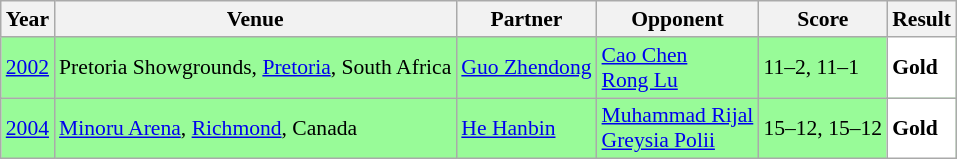<table class="sortable wikitable" style="font-size: 90%;">
<tr>
<th>Year</th>
<th>Venue</th>
<th>Partner</th>
<th>Opponent</th>
<th>Score</th>
<th>Result</th>
</tr>
<tr style="background:#98FB98">
<td align="center"><a href='#'>2002</a></td>
<td align="left">Pretoria Showgrounds, <a href='#'>Pretoria</a>, South Africa</td>
<td align="left"> <a href='#'>Guo Zhendong</a></td>
<td align="left"> <a href='#'>Cao Chen</a><br> <a href='#'>Rong Lu</a></td>
<td align="left">11–2, 11–1</td>
<td style="text-align:left; background:white"> <strong>Gold</strong></td>
</tr>
<tr style="background:#98FB98">
<td align="center"><a href='#'>2004</a></td>
<td align="left"><a href='#'>Minoru Arena</a>, <a href='#'>Richmond</a>, Canada</td>
<td align="left"> <a href='#'>He Hanbin</a></td>
<td align="left"> <a href='#'>Muhammad Rijal</a><br> <a href='#'>Greysia Polii</a></td>
<td align="left">15–12, 15–12</td>
<td style="text-align:left; background:white"> <strong>Gold</strong></td>
</tr>
</table>
